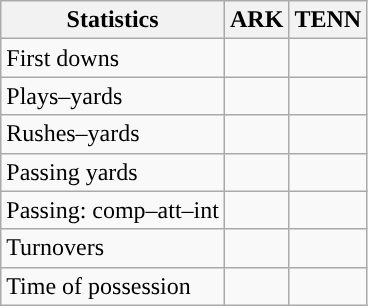<table class="wikitable" style="float:left">
<tr>
<th>Statistics</th>
<th>ARK</th>
<th>TENN</th>
</tr>
<tr>
<td>First downs</td>
<td></td>
<td></td>
</tr>
<tr>
<td>Plays–yards</td>
<td></td>
<td></td>
</tr>
<tr>
<td>Rushes–yards</td>
<td></td>
<td></td>
</tr>
<tr>
<td>Passing yards</td>
<td></td>
<td></td>
</tr>
<tr>
<td>Passing: comp–att–int</td>
<td></td>
<td></td>
</tr>
<tr>
<td>Turnovers</td>
<td></td>
<td></td>
</tr>
<tr>
<td>Time of possession</td>
<td></td>
<td></td>
</tr>
</table>
